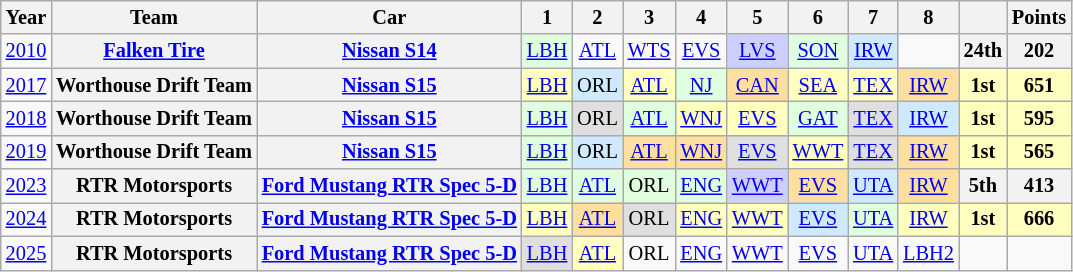<table class="wikitable" border="1" style="text-align:center; font-size:85%;">
<tr>
<th>Year</th>
<th>Team</th>
<th>Car</th>
<th>1</th>
<th>2</th>
<th>3</th>
<th>4</th>
<th>5</th>
<th>6</th>
<th>7</th>
<th>8</th>
<th></th>
<th>Points</th>
</tr>
<tr>
<td><a href='#'>2010</a></td>
<th><a href='#'>Falken Tire</a></th>
<th><a href='#'>Nissan S14</a></th>
<td style="background:#dfffdf"><a href='#'>LBH</a><br></td>
<td><a href='#'>ATL</a></td>
<td><a href='#'>WTS</a></td>
<td><a href='#'>EVS</a></td>
<td style="background:#cfcfff"><a href='#'>LVS</a><br></td>
<td style="background:#dfffdf"><a href='#'>SON</a><br></td>
<td style="background:#cfeaff"><a href='#'>IRW</a><br></td>
<td></td>
<th>24th</th>
<th>202</th>
</tr>
<tr>
<td><a href='#'>2017</a></td>
<th>Worthouse Drift Team</th>
<th><a href='#'>Nissan S15</a></th>
<td style="background:#ffffbf"><a href='#'>LBH</a><br></td>
<td style="background:#cfeaff">ORL<br></td>
<td style="background:#ffffbf"><a href='#'>ATL</a><br></td>
<td style="background:#dfffdf"><a href='#'>NJ</a><br></td>
<td style="background:#ffdf9f"><a href='#'>CAN</a><br></td>
<td style="background:#ffffbf"><a href='#'>SEA</a><br></td>
<td style="background:#ffffbf"><a href='#'>TEX</a><br></td>
<td style="background:#ffdf9f"><a href='#'>IRW</a><br></td>
<th style="background:#FFFFBF">1st</th>
<th style="background:#FFFFBF">651</th>
</tr>
<tr>
<td><a href='#'>2018</a></td>
<th>Worthouse Drift Team</th>
<th><a href='#'>Nissan S15</a></th>
<td style="background:#dfffdf"><a href='#'>LBH</a><br></td>
<td style="background:#dfdfdf">ORL<br></td>
<td style="background:#dfffdf"><a href='#'>ATL</a><br></td>
<td style="background:#ffffbf"><a href='#'>WNJ</a><br></td>
<td style="background:#ffffbf"><a href='#'>EVS</a><br></td>
<td style="background:#dfffdf"><a href='#'>GAT</a><br></td>
<td style="background:#dfdfdf"><a href='#'>TEX</a><br></td>
<td style="background:#cfeaff"><a href='#'>IRW</a><br></td>
<th style="background:#FFFFBF">1st</th>
<th style="background:#FFFFBF">595</th>
</tr>
<tr>
<td><a href='#'>2019</a></td>
<th>Worthouse Drift Team</th>
<th><a href='#'>Nissan S15</a></th>
<td style="background:#dfffdf"><a href='#'>LBH</a><br></td>
<td style="background:#cfeaff">ORL<br></td>
<td style="background:#ffdf9f"><a href='#'>ATL</a><br></td>
<td style="background:#ffdf9f"><a href='#'>WNJ</a><br></td>
<td style="background:#dfdfdf"><a href='#'>EVS</a><br></td>
<td style="background:#ffffbf"><a href='#'>WWT</a><br></td>
<td style="background:#dfdfdf"><a href='#'>TEX</a><br></td>
<td style="background:#ffdf9f"><a href='#'>IRW</a><br></td>
<th style="background:#FFFFBF">1st</th>
<th style="background:#FFFFBF">565</th>
</tr>
<tr>
<td><a href='#'>2023</a></td>
<th>RTR Motorsports</th>
<th><a href='#'>Ford Mustang RTR Spec 5-D</a></th>
<td style="background:#dfffdf"><a href='#'>LBH</a><br></td>
<td style="background:#dfffdf"><a href='#'>ATL</a><br></td>
<td style="background:#dfffdf">ORL<br></td>
<td style="background:#dfffdf"><a href='#'>ENG</a><br></td>
<td style="background:#cfcfff"><a href='#'>WWT</a><br></td>
<td style="background:#ffdf9f"><a href='#'>EVS</a><br></td>
<td style="background:#cfeaff"><a href='#'>UTA</a><br></td>
<td style="background:#ffdf9f"><a href='#'>IRW</a><br></td>
<th>5th</th>
<th>413</th>
</tr>
<tr>
<td><a href='#'>2024</a></td>
<th>RTR Motorsports</th>
<th><a href='#'>Ford Mustang RTR Spec 5-D</a></th>
<td style="background:#ffffbf"><a href='#'>LBH</a><br></td>
<td style="background:#ffdf9f"><a href='#'>ATL</a><br></td>
<td style="background:#dfdfdf">ORL<br></td>
<td style="background:#ffffbf"><a href='#'>ENG</a><br></td>
<td style="background:#ffffbf"><a href='#'>WWT</a><br></td>
<td style="background:#cfeaff"><a href='#'>EVS</a><br></td>
<td style="background:#dfffdf"><a href='#'>UTA</a><br></td>
<td style="background:#ffffbf"><a href='#'>IRW</a><br></td>
<th style="background:#FFFFBF">1st</th>
<th style="background:#FFFFBF">666</th>
</tr>
<tr>
<td><a href='#'>2025</a></td>
<th>RTR Motorsports</th>
<th><a href='#'>Ford Mustang RTR Spec 5-D</a></th>
<td style="background:#dfdfdf"><a href='#'>LBH</a><br></td>
<td style="background:#ffffbf"><a href='#'>ATL</a><br></td>
<td>ORL<br></td>
<td><a href='#'>ENG</a><br></td>
<td><a href='#'>WWT</a><br></td>
<td><a href='#'>EVS</a><br></td>
<td><a href='#'>UTA</a><br></td>
<td><a href='#'>LBH2</a><br></td>
<td></td>
<td></td>
</tr>
</table>
